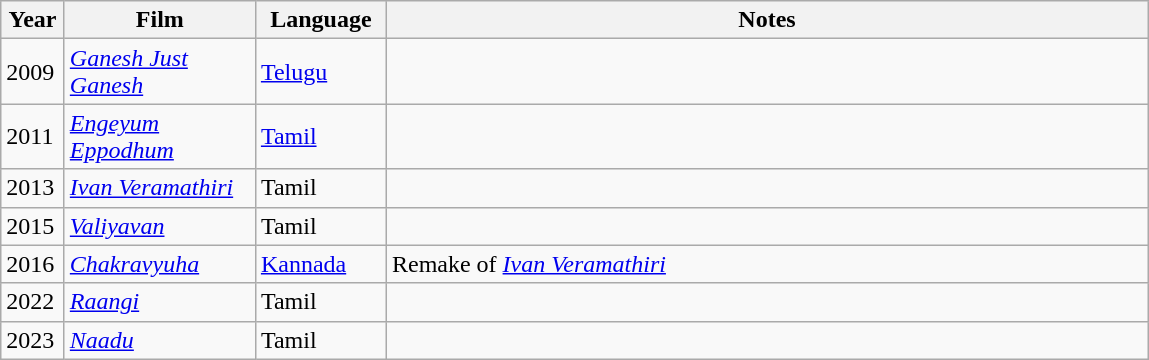<table class="wikitable sortable">
<tr>
<th rowspan="2" style="width:35px;">Year</th>
<th rowspan="2" style="width:120px;">Film</th>
<th rowspan="2" style="text-align:center; width:80px;">Language</th>
<th rowspan="2"  style="text-align:center; width:500px;" class="unsortable">Notes</th>
</tr>
<tr>
</tr>
<tr>
<td>2009</td>
<td><em><a href='#'>Ganesh Just Ganesh</a></em></td>
<td><a href='#'>Telugu</a></td>
<td></td>
</tr>
<tr>
<td>2011</td>
<td><em><a href='#'>Engeyum Eppodhum</a></em></td>
<td><a href='#'>Tamil</a></td>
<td></td>
</tr>
<tr>
<td>2013</td>
<td><em><a href='#'>Ivan Veramathiri</a></em></td>
<td>Tamil</td>
<td></td>
</tr>
<tr>
<td>2015</td>
<td><em><a href='#'>Valiyavan</a></em></td>
<td>Tamil</td>
<td></td>
</tr>
<tr>
<td>2016</td>
<td><em><a href='#'>Chakravyuha</a></em></td>
<td><a href='#'>Kannada</a></td>
<td>Remake of <em><a href='#'>Ivan Veramathiri</a></em></td>
</tr>
<tr>
<td>2022</td>
<td><em><a href='#'>Raangi</a></em></td>
<td>Tamil</td>
<td></td>
</tr>
<tr>
<td>2023</td>
<td><em><a href='#'>Naadu</a></em></td>
<td>Tamil</td>
<td></td>
</tr>
</table>
